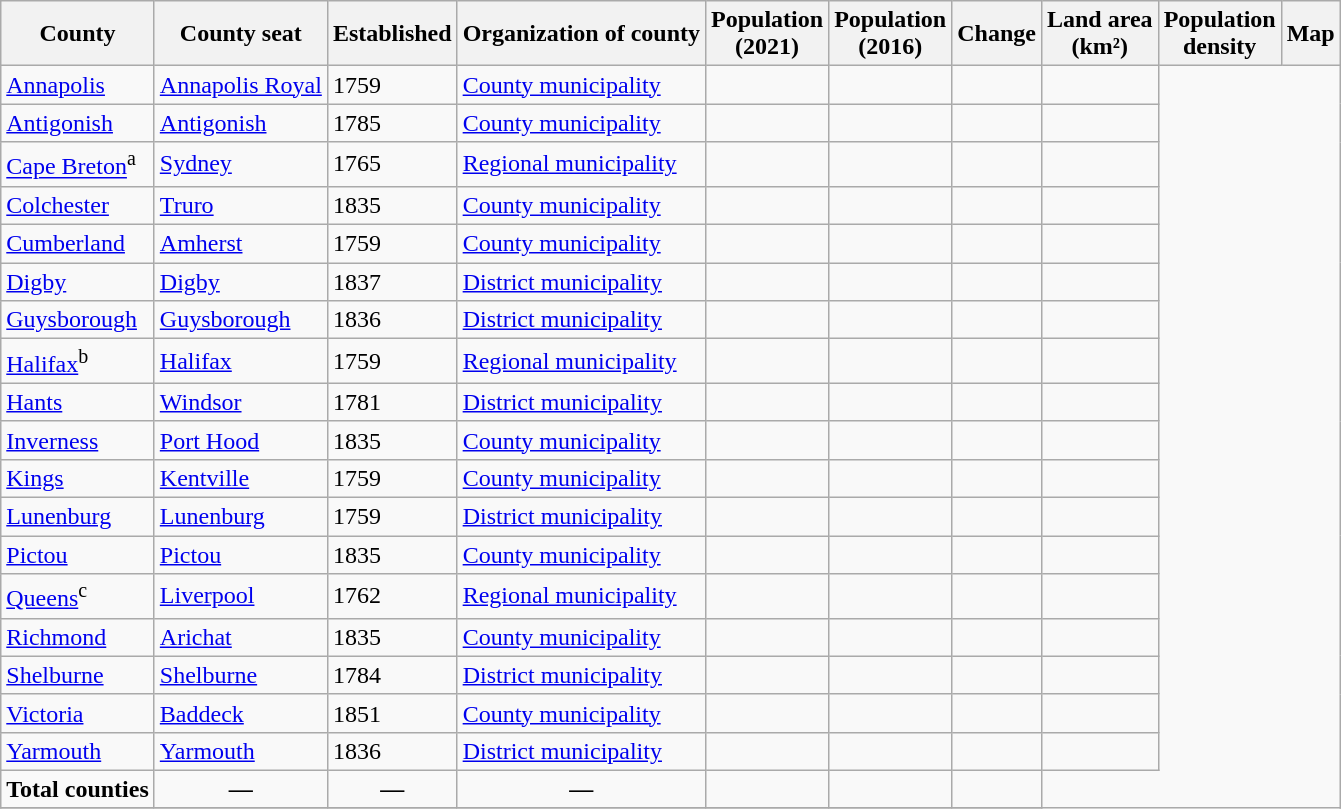<table class="wikitable sortable">
<tr>
<th scope="col">County</th>
<th scope="col">County seat</th>
<th scope="col">Established</th>
<th scope="col">Organization of county</th>
<th scope="col">Population<br>(2021)</th>
<th scope="col">Population<br>(2016)</th>
<th scope="col">Change<br></th>
<th scope="col">Land area<br>(km²)</th>
<th scope="col">Population<br>density</th>
<th>Map</th>
</tr>
<tr>
<td scope="row"><a href='#'>Annapolis</a></td>
<td><a href='#'>Annapolis Royal</a></td>
<td>1759</td>
<td><a href='#'>County municipality</a></td>
<td></td>
<td align=center></td>
<td align=center></td>
<td></td>
</tr>
<tr>
<td scope="row"><a href='#'>Antigonish</a></td>
<td><a href='#'>Antigonish</a></td>
<td>1785</td>
<td><a href='#'>County municipality</a></td>
<td></td>
<td align=center></td>
<td align=center></td>
<td></td>
</tr>
<tr>
<td scope="row"><a href='#'>Cape Breton</a><sup>a</sup></td>
<td><a href='#'>Sydney</a></td>
<td>1765</td>
<td><a href='#'>Regional municipality</a></td>
<td></td>
<td align=center></td>
<td align=center></td>
<td></td>
</tr>
<tr>
<td scope="row"><a href='#'>Colchester</a></td>
<td><a href='#'>Truro</a></td>
<td>1835</td>
<td><a href='#'>County municipality</a></td>
<td></td>
<td align=center></td>
<td align=center></td>
<td></td>
</tr>
<tr>
<td scope="row"><a href='#'>Cumberland</a></td>
<td><a href='#'>Amherst</a></td>
<td>1759</td>
<td><a href='#'>County municipality</a></td>
<td></td>
<td align=center></td>
<td align=center></td>
<td></td>
</tr>
<tr>
<td scope="row"><a href='#'>Digby</a></td>
<td><a href='#'>Digby</a></td>
<td>1837</td>
<td><a href='#'>District municipality</a></td>
<td></td>
<td align=center></td>
<td align=center></td>
<td></td>
</tr>
<tr>
<td scope="row"><a href='#'>Guysborough</a></td>
<td><a href='#'>Guysborough</a></td>
<td>1836</td>
<td><a href='#'>District municipality</a></td>
<td></td>
<td align=center></td>
<td align=center></td>
<td></td>
</tr>
<tr>
<td scope="row"><a href='#'>Halifax</a><sup>b</sup></td>
<td><a href='#'>Halifax</a></td>
<td>1759</td>
<td><a href='#'>Regional municipality</a></td>
<td></td>
<td align=center></td>
<td align=center></td>
<td></td>
</tr>
<tr>
<td scope="row"><a href='#'>Hants</a></td>
<td><a href='#'>Windsor</a></td>
<td>1781</td>
<td><a href='#'>District municipality</a></td>
<td></td>
<td align=center></td>
<td align=center></td>
<td></td>
</tr>
<tr>
<td scope="row"><a href='#'>Inverness</a></td>
<td><a href='#'>Port Hood</a></td>
<td>1835</td>
<td><a href='#'>County municipality</a></td>
<td></td>
<td align=center></td>
<td align=center></td>
<td></td>
</tr>
<tr>
<td scope="row"><a href='#'>Kings</a></td>
<td><a href='#'>Kentville</a></td>
<td>1759</td>
<td><a href='#'>County municipality</a></td>
<td></td>
<td align=center></td>
<td align=center></td>
<td></td>
</tr>
<tr>
<td scope="row"><a href='#'>Lunenburg</a></td>
<td><a href='#'>Lunenburg</a></td>
<td>1759</td>
<td><a href='#'>District municipality</a></td>
<td></td>
<td align=center></td>
<td align=center></td>
<td></td>
</tr>
<tr>
<td scope="row"><a href='#'>Pictou</a></td>
<td><a href='#'>Pictou</a></td>
<td>1835</td>
<td><a href='#'>County municipality</a></td>
<td></td>
<td align=center></td>
<td align=center></td>
<td></td>
</tr>
<tr>
<td scope="row"><a href='#'>Queens</a><sup>c</sup></td>
<td><a href='#'>Liverpool</a></td>
<td>1762</td>
<td><a href='#'>Regional municipality</a></td>
<td></td>
<td align=center></td>
<td align=center></td>
<td></td>
</tr>
<tr>
<td scope="row"><a href='#'>Richmond</a></td>
<td><a href='#'>Arichat</a></td>
<td>1835</td>
<td><a href='#'>County municipality</a></td>
<td></td>
<td align=center></td>
<td align=center></td>
<td></td>
</tr>
<tr>
<td scope="row"><a href='#'>Shelburne</a></td>
<td><a href='#'>Shelburne</a></td>
<td>1784</td>
<td><a href='#'>District municipality</a></td>
<td></td>
<td align=center></td>
<td align=center></td>
<td></td>
</tr>
<tr>
<td scope="row"><a href='#'>Victoria</a></td>
<td><a href='#'>Baddeck</a></td>
<td>1851</td>
<td><a href='#'>County municipality</a></td>
<td></td>
<td align=center></td>
<td align=center></td>
<td></td>
</tr>
<tr>
<td scope="row"><a href='#'>Yarmouth</a></td>
<td><a href='#'>Yarmouth</a></td>
<td>1836</td>
<td><a href='#'>District municipality</a></td>
<td></td>
<td align=center></td>
<td align=center></td>
<td></td>
</tr>
<tr class="sortbottom" style="text-align:center;" style="background: #f2f2f2;">
<td align="left"><strong>Total counties</strong></td>
<td align="center"><strong>—</strong></td>
<td align="center"><strong>—</strong></td>
<td align="center"><strong>—</strong></td>
<td></td>
<td align=center><strong></strong></td>
<td align=center><strong></strong></td>
</tr>
<tr>
</tr>
</table>
